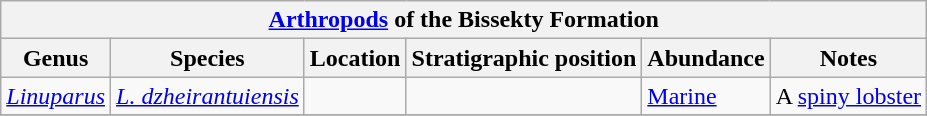<table class="wikitable" align="center">
<tr>
<th colspan="7" align="center"><strong><a href='#'>Arthropods</a> of the Bissekty Formation</strong></th>
</tr>
<tr>
<th>Genus</th>
<th>Species</th>
<th>Location</th>
<th>Stratigraphic position</th>
<th>Abundance</th>
<th>Notes</th>
</tr>
<tr>
<td><em><a href='#'>Linuparus</a></em></td>
<td><em><a href='#'>L. dzheirantuiensis</a></em></td>
<td></td>
<td></td>
<td><a href='#'>Marine</a></td>
<td>A <a href='#'>spiny lobster</a></td>
</tr>
<tr>
</tr>
</table>
